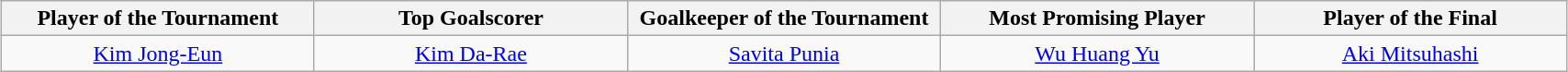<table class=wikitable style="margin:auto; text-align:center">
<tr>
<th style="width: 220px;">Player of the Tournament</th>
<th style="width: 220px;">Top Goalscorer</th>
<th style="width: 220px;">Goalkeeper of the Tournament</th>
<th style="width: 220px;">Most Promising Player</th>
<th style="width: 220px;">Player of the Final</th>
</tr>
<tr>
<td> <a href='#'>Kim Jong-Eun</a></td>
<td> <a href='#'>Kim Da-Rae</a></td>
<td> <a href='#'>Savita Punia</a></td>
<td> <a href='#'>Wu Huang Yu</a></td>
<td> <a href='#'>Aki Mitsuhashi</a></td>
</tr>
</table>
